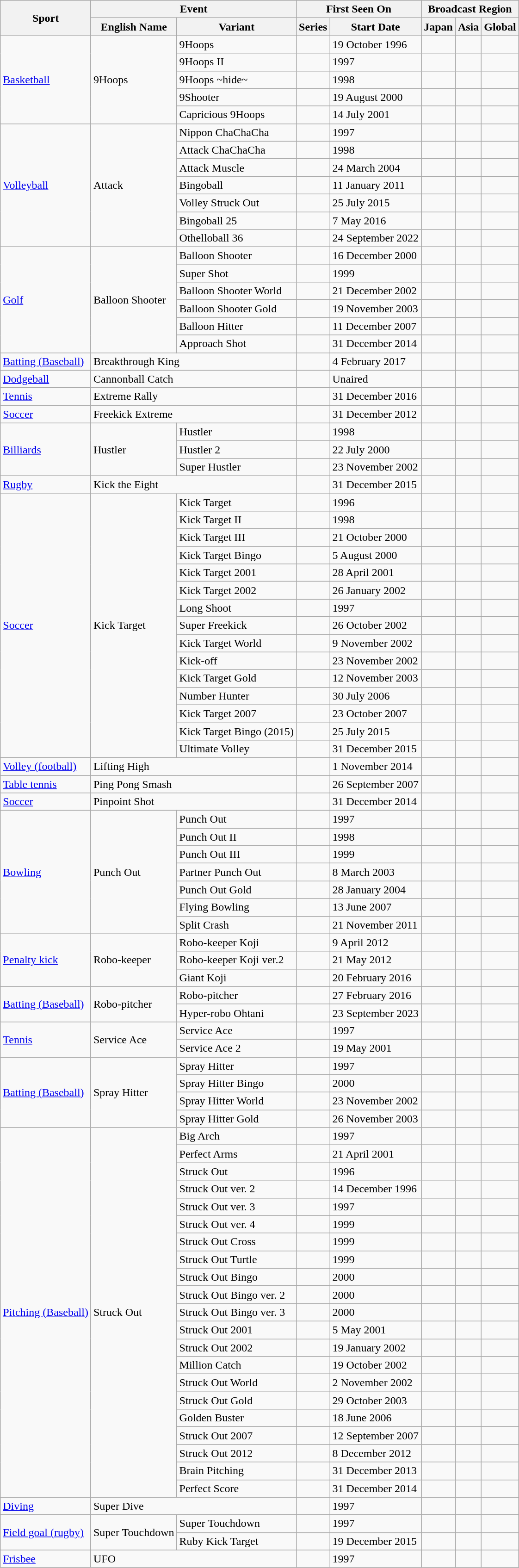<table class="wikitable defaultcenter">
<tr>
<th rowspan="2">Sport</th>
<th colspan="2">Event</th>
<th colspan="2">First Seen On</th>
<th colspan="3">Broadcast Region</th>
</tr>
<tr>
<th>English Name</th>
<th>Variant</th>
<th>Series</th>
<th>Start Date</th>
<th>Japan</th>
<th>Asia</th>
<th>Global</th>
</tr>
<tr>
<td rowspan="5"><a href='#'>Basketball</a></td>
<td rowspan="5">9Hoops</td>
<td>9Hoops</td>
<td></td>
<td>19 October 1996</td>
<td></td>
<td></td>
<td></td>
</tr>
<tr>
<td>9Hoops II</td>
<td></td>
<td>1997</td>
<td></td>
<td></td>
<td></td>
</tr>
<tr>
<td>9Hoops ~hide~</td>
<td></td>
<td>1998</td>
<td></td>
<td></td>
<td></td>
</tr>
<tr>
<td>9Shooter</td>
<td></td>
<td>19 August 2000</td>
<td></td>
<td></td>
<td></td>
</tr>
<tr>
<td>Capricious 9Hoops</td>
<td></td>
<td>14 July 2001</td>
<td></td>
<td></td>
<td></td>
</tr>
<tr>
<td rowspan="7"><a href='#'>Volleyball</a></td>
<td rowspan="7">Attack</td>
<td>Nippon ChaChaCha</td>
<td></td>
<td>1997</td>
<td></td>
<td></td>
<td></td>
</tr>
<tr>
<td>Attack ChaChaCha</td>
<td></td>
<td>1998</td>
<td></td>
<td></td>
<td></td>
</tr>
<tr>
<td>Attack Muscle</td>
<td></td>
<td>24 March 2004</td>
<td></td>
<td></td>
<td></td>
</tr>
<tr>
<td>Bingoball</td>
<td></td>
<td>11 January 2011</td>
<td></td>
<td></td>
<td></td>
</tr>
<tr>
<td>Volley Struck Out</td>
<td></td>
<td>25 July 2015</td>
<td></td>
<td></td>
<td></td>
</tr>
<tr>
<td>Bingoball 25</td>
<td></td>
<td>7 May 2016</td>
<td></td>
<td></td>
<td></td>
</tr>
<tr>
<td>Othelloball 36</td>
<td></td>
<td>24 September 2022</td>
<td></td>
<td></td>
<td></td>
</tr>
<tr>
<td rowspan="6"><a href='#'>Golf</a></td>
<td rowspan="6">Balloon Shooter</td>
<td>Balloon Shooter</td>
<td></td>
<td>16 December 2000</td>
<td></td>
<td></td>
<td></td>
</tr>
<tr>
<td>Super Shot</td>
<td></td>
<td>1999</td>
<td></td>
<td></td>
<td></td>
</tr>
<tr>
<td>Balloon Shooter World</td>
<td></td>
<td>21 December 2002</td>
<td></td>
<td></td>
<td></td>
</tr>
<tr>
<td>Balloon Shooter Gold</td>
<td></td>
<td>19 November 2003</td>
<td></td>
<td></td>
<td></td>
</tr>
<tr>
<td>Balloon Hitter</td>
<td></td>
<td>11 December 2007</td>
<td></td>
<td></td>
<td></td>
</tr>
<tr>
<td>Approach Shot</td>
<td></td>
<td>31 December 2014</td>
<td></td>
<td></td>
<td></td>
</tr>
<tr>
<td><a href='#'>Batting (Baseball)</a></td>
<td colspan="2">Breakthrough King</td>
<td></td>
<td>4 February 2017</td>
<td></td>
<td></td>
<td></td>
</tr>
<tr>
<td><a href='#'>Dodgeball</a></td>
<td colspan="2">Cannonball Catch</td>
<td></td>
<td>Unaired</td>
<td></td>
<td></td>
<td></td>
</tr>
<tr>
<td><a href='#'>Tennis</a></td>
<td colspan="2">Extreme Rally</td>
<td></td>
<td>31 December 2016</td>
<td></td>
<td></td>
<td></td>
</tr>
<tr>
<td><a href='#'>Soccer</a></td>
<td colspan="2">Freekick Extreme</td>
<td></td>
<td>31 December 2012</td>
<td></td>
<td></td>
<td></td>
</tr>
<tr>
<td rowspan="3"><a href='#'>Billiards</a></td>
<td rowspan="3">Hustler</td>
<td>Hustler</td>
<td></td>
<td>1998</td>
<td></td>
<td></td>
<td></td>
</tr>
<tr>
<td>Hustler 2</td>
<td></td>
<td>22 July 2000</td>
<td></td>
<td></td>
<td></td>
</tr>
<tr>
<td>Super Hustler</td>
<td></td>
<td>23 November 2002</td>
<td></td>
<td></td>
<td></td>
</tr>
<tr>
<td><a href='#'>Rugby</a></td>
<td colspan="2">Kick the Eight</td>
<td></td>
<td>31 December 2015</td>
<td></td>
<td></td>
<td></td>
</tr>
<tr>
<td rowspan="15"><a href='#'>Soccer</a></td>
<td rowspan="15">Kick Target</td>
<td>Kick Target</td>
<td></td>
<td>1996</td>
<td></td>
<td></td>
<td></td>
</tr>
<tr>
<td>Kick Target II</td>
<td></td>
<td>1998</td>
<td></td>
<td></td>
<td></td>
</tr>
<tr>
<td>Kick Target III</td>
<td></td>
<td>21 October 2000</td>
<td></td>
<td></td>
<td></td>
</tr>
<tr>
<td>Kick Target Bingo</td>
<td></td>
<td>5 August 2000</td>
<td></td>
<td></td>
<td></td>
</tr>
<tr>
<td>Kick Target 2001</td>
<td></td>
<td>28 April 2001</td>
<td></td>
<td></td>
<td></td>
</tr>
<tr>
<td>Kick Target 2002</td>
<td></td>
<td>26 January 2002</td>
<td></td>
<td></td>
<td></td>
</tr>
<tr>
<td>Long Shoot</td>
<td></td>
<td>1997</td>
<td></td>
<td></td>
<td></td>
</tr>
<tr>
<td>Super Freekick</td>
<td></td>
<td>26 October 2002</td>
<td></td>
<td></td>
<td></td>
</tr>
<tr>
<td>Kick Target World</td>
<td></td>
<td>9 November 2002</td>
<td></td>
<td></td>
<td></td>
</tr>
<tr>
<td>Kick-off</td>
<td></td>
<td>23 November 2002</td>
<td></td>
<td></td>
<td></td>
</tr>
<tr>
<td>Kick Target Gold</td>
<td></td>
<td>12 November 2003</td>
<td></td>
<td></td>
<td></td>
</tr>
<tr>
<td>Number Hunter</td>
<td></td>
<td>30 July 2006</td>
<td></td>
<td></td>
<td></td>
</tr>
<tr>
<td>Kick Target 2007</td>
<td></td>
<td>23 October 2007</td>
<td></td>
<td></td>
<td></td>
</tr>
<tr>
<td>Kick Target Bingo (2015)</td>
<td></td>
<td>25 July 2015</td>
<td></td>
<td></td>
<td></td>
</tr>
<tr>
<td>Ultimate Volley</td>
<td></td>
<td>31 December 2015</td>
<td></td>
<td></td>
<td></td>
</tr>
<tr>
<td><a href='#'>Volley (football)</a></td>
<td colspan="2">Lifting High</td>
<td></td>
<td>1 November 2014</td>
<td></td>
<td></td>
<td></td>
</tr>
<tr>
<td><a href='#'>Table tennis</a></td>
<td colspan="2">Ping Pong Smash</td>
<td></td>
<td>26 September 2007</td>
<td></td>
<td></td>
<td></td>
</tr>
<tr>
<td><a href='#'>Soccer</a></td>
<td colspan="2">Pinpoint Shot</td>
<td></td>
<td>31 December 2014</td>
<td></td>
<td></td>
<td></td>
</tr>
<tr>
<td rowspan="7"><a href='#'>Bowling</a></td>
<td rowspan="7">Punch Out</td>
<td>Punch Out</td>
<td></td>
<td>1997</td>
<td></td>
<td></td>
<td></td>
</tr>
<tr>
<td>Punch Out II</td>
<td></td>
<td>1998</td>
<td></td>
<td></td>
<td></td>
</tr>
<tr>
<td>Punch Out III</td>
<td></td>
<td>1999</td>
<td></td>
<td></td>
<td></td>
</tr>
<tr>
<td>Partner Punch Out</td>
<td></td>
<td>8 March 2003</td>
<td></td>
<td></td>
<td></td>
</tr>
<tr>
<td>Punch Out Gold</td>
<td></td>
<td>28 January 2004</td>
<td></td>
<td></td>
<td></td>
</tr>
<tr>
<td>Flying Bowling</td>
<td></td>
<td>13 June 2007</td>
<td></td>
<td></td>
<td></td>
</tr>
<tr>
<td>Split Crash</td>
<td></td>
<td>21 November 2011</td>
<td></td>
<td></td>
<td></td>
</tr>
<tr>
<td rowspan="3"><a href='#'>Penalty kick</a></td>
<td rowspan="3">Robo-keeper</td>
<td>Robo-keeper Koji</td>
<td></td>
<td>9 April 2012</td>
<td></td>
<td></td>
<td></td>
</tr>
<tr>
<td>Robo-keeper Koji ver.2</td>
<td></td>
<td>21 May 2012</td>
<td></td>
<td></td>
<td></td>
</tr>
<tr>
<td>Giant Koji</td>
<td></td>
<td>20 February 2016</td>
<td></td>
<td></td>
<td></td>
</tr>
<tr>
<td rowspan="2"><a href='#'>Batting (Baseball)</a></td>
<td rowspan="2">Robo-pitcher</td>
<td>Robo-pitcher</td>
<td></td>
<td>27 February 2016</td>
<td></td>
<td></td>
<td></td>
</tr>
<tr>
<td>Hyper-robo Ohtani</td>
<td></td>
<td>23 September 2023</td>
<td></td>
<td></td>
<td></td>
</tr>
<tr>
<td rowspan="2"><a href='#'>Tennis</a></td>
<td rowspan="2">Service Ace</td>
<td>Service Ace</td>
<td></td>
<td>1997</td>
<td></td>
<td></td>
<td></td>
</tr>
<tr>
<td>Service Ace 2</td>
<td></td>
<td>19 May 2001</td>
<td></td>
<td></td>
<td></td>
</tr>
<tr>
<td rowspan="4"><a href='#'>Batting (Baseball)</a></td>
<td rowspan="4">Spray Hitter</td>
<td>Spray Hitter</td>
<td></td>
<td>1997</td>
<td></td>
<td></td>
<td></td>
</tr>
<tr>
<td>Spray Hitter Bingo</td>
<td></td>
<td>2000</td>
<td></td>
<td></td>
<td></td>
</tr>
<tr>
<td>Spray Hitter World</td>
<td></td>
<td>23 November 2002</td>
<td></td>
<td></td>
<td></td>
</tr>
<tr>
<td>Spray Hitter Gold</td>
<td></td>
<td>26 November 2003</td>
<td></td>
<td></td>
<td></td>
</tr>
<tr>
<td rowspan="21"><a href='#'>Pitching (Baseball)</a></td>
<td rowspan="21">Struck Out</td>
<td>Big Arch</td>
<td></td>
<td>1997</td>
<td></td>
<td></td>
<td></td>
</tr>
<tr>
<td>Perfect Arms</td>
<td></td>
<td>21 April 2001</td>
<td></td>
<td></td>
<td></td>
</tr>
<tr>
<td>Struck Out</td>
<td></td>
<td>1996</td>
<td></td>
<td></td>
<td></td>
</tr>
<tr>
<td>Struck Out ver. 2</td>
<td></td>
<td>14 December 1996</td>
<td></td>
<td></td>
<td></td>
</tr>
<tr>
<td>Struck Out ver. 3</td>
<td></td>
<td>1997</td>
<td></td>
<td></td>
<td></td>
</tr>
<tr>
<td>Struck Out ver. 4</td>
<td></td>
<td>1999</td>
<td></td>
<td></td>
<td></td>
</tr>
<tr>
<td>Struck Out Cross</td>
<td></td>
<td>1999</td>
<td></td>
<td></td>
<td></td>
</tr>
<tr>
<td>Struck Out Turtle</td>
<td></td>
<td>1999</td>
<td></td>
<td></td>
<td></td>
</tr>
<tr>
<td>Struck Out Bingo</td>
<td></td>
<td>2000</td>
<td></td>
<td></td>
<td></td>
</tr>
<tr>
<td>Struck Out Bingo ver. 2</td>
<td></td>
<td>2000</td>
<td></td>
<td></td>
<td></td>
</tr>
<tr>
<td>Struck Out Bingo ver. 3</td>
<td></td>
<td>2000</td>
<td></td>
<td></td>
<td></td>
</tr>
<tr>
<td>Struck Out 2001</td>
<td></td>
<td>5 May 2001</td>
<td></td>
<td></td>
<td></td>
</tr>
<tr>
<td>Struck Out 2002</td>
<td></td>
<td>19 January 2002</td>
<td></td>
<td></td>
<td></td>
</tr>
<tr>
<td>Million Catch</td>
<td></td>
<td>19 October 2002</td>
<td></td>
<td></td>
<td></td>
</tr>
<tr>
<td>Struck Out World</td>
<td></td>
<td>2 November 2002</td>
<td></td>
<td></td>
<td></td>
</tr>
<tr>
<td>Struck Out Gold</td>
<td></td>
<td>29 October 2003</td>
<td></td>
<td></td>
<td></td>
</tr>
<tr>
<td>Golden Buster</td>
<td></td>
<td>18 June 2006</td>
<td></td>
<td></td>
<td></td>
</tr>
<tr>
<td>Struck Out 2007</td>
<td></td>
<td>12 September 2007</td>
<td></td>
<td></td>
<td></td>
</tr>
<tr>
<td>Struck Out 2012</td>
<td></td>
<td>8 December 2012</td>
<td></td>
<td></td>
<td></td>
</tr>
<tr>
<td>Brain Pitching</td>
<td></td>
<td>31 December 2013</td>
<td></td>
<td></td>
<td></td>
</tr>
<tr>
<td>Perfect Score</td>
<td></td>
<td>31 December 2014</td>
<td></td>
<td></td>
<td></td>
</tr>
<tr>
<td><a href='#'>Diving</a></td>
<td colspan="2">Super Dive</td>
<td></td>
<td>1997</td>
<td></td>
<td></td>
<td></td>
</tr>
<tr>
<td rowspan="2"><a href='#'>Field goal (rugby)</a></td>
<td rowspan="2">Super Touchdown</td>
<td>Super Touchdown</td>
<td></td>
<td>1997</td>
<td></td>
<td></td>
<td></td>
</tr>
<tr>
<td>Ruby Kick Target</td>
<td></td>
<td>19 December 2015</td>
<td></td>
<td></td>
<td></td>
</tr>
<tr>
<td><a href='#'>Frisbee</a></td>
<td colspan="2">UFO</td>
<td></td>
<td>1997</td>
<td></td>
<td></td>
<td></td>
</tr>
</table>
